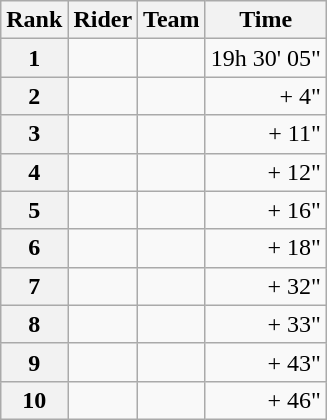<table class="wikitable">
<tr>
<th scope="col">Rank</th>
<th scope="col">Rider</th>
<th scope="col">Team</th>
<th scope="col">Time</th>
</tr>
<tr>
<th scope="row">1</th>
<td> </td>
<td></td>
<td style="text-align:right;">19h 30' 05"</td>
</tr>
<tr>
<th scope="row">2</th>
<td></td>
<td></td>
<td style="text-align:right;">+ 4"</td>
</tr>
<tr>
<th scope="row">3</th>
<td></td>
<td></td>
<td style="text-align:right;">+ 11"</td>
</tr>
<tr>
<th scope="row">4</th>
<td> </td>
<td></td>
<td style="text-align:right;">+ 12"</td>
</tr>
<tr>
<th scope="row">5</th>
<td></td>
<td></td>
<td style="text-align:right;">+ 16"</td>
</tr>
<tr>
<th scope="row">6</th>
<td></td>
<td></td>
<td style="text-align:right;">+ 18"</td>
</tr>
<tr>
<th scope="row">7</th>
<td> </td>
<td></td>
<td style="text-align:right;">+ 32"</td>
</tr>
<tr>
<th scope="row">8</th>
<td></td>
<td></td>
<td style="text-align:right;">+ 33"</td>
</tr>
<tr>
<th scope="row">9</th>
<td></td>
<td></td>
<td style="text-align:right;">+ 43"</td>
</tr>
<tr>
<th scope="row">10</th>
<td></td>
<td></td>
<td style="text-align:right;">+ 46"</td>
</tr>
</table>
